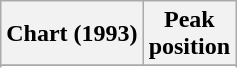<table class="wikitable sortable plainrowheaders" style="text-align:center">
<tr>
<th scope="col">Chart (1993)</th>
<th scope="col">Peak<br>position</th>
</tr>
<tr>
</tr>
<tr>
</tr>
<tr>
</tr>
</table>
